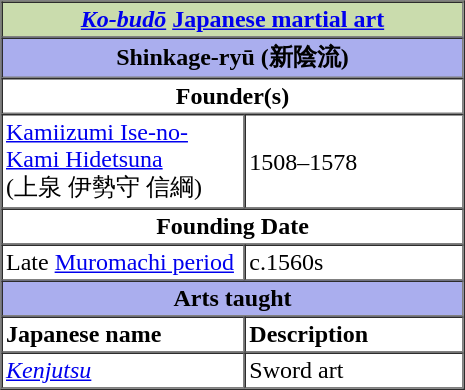<table border="1" cellpadding="2" width="310" cellpadding="2" cellspacing="0" style="float:right;clear:right;">
<tr>
<th colspan="2"  bgcolor="#CADCAD"><em><a href='#'>Ko-budō</a></em> <a href='#'>Japanese martial art</a></th>
</tr>
<tr>
<th colspan="2" bgcolor="#AAAEEE">Shinkage-ryū (新陰流)</th>
</tr>
<tr>
<th colspan="2">Founder(s)</th>
</tr>
<tr>
<td width="170"><a href='#'>Kamiizumi Ise-no-Kami Hidetsuna</a><br>(上泉 伊勢守 信綱)</td>
<td width="140">1508–1578</td>
</tr>
<tr>
<th colspan="3">Founding Date</th>
</tr>
<tr>
<td width="170">Late <a href='#'>Muromachi period</a></td>
<td width="140">c.1560s</td>
</tr>
<tr>
<th colspan="2" bgcolor="#AAAEEE">Arts taught</th>
</tr>
<tr>
<td width="170"><strong>Japanese name</strong></td>
<td width="150"><strong>Description</strong></td>
</tr>
<tr>
<td width="170"><em><a href='#'>Kenjutsu</a></em></td>
<td width="150">Sword art</td>
</tr>
</table>
